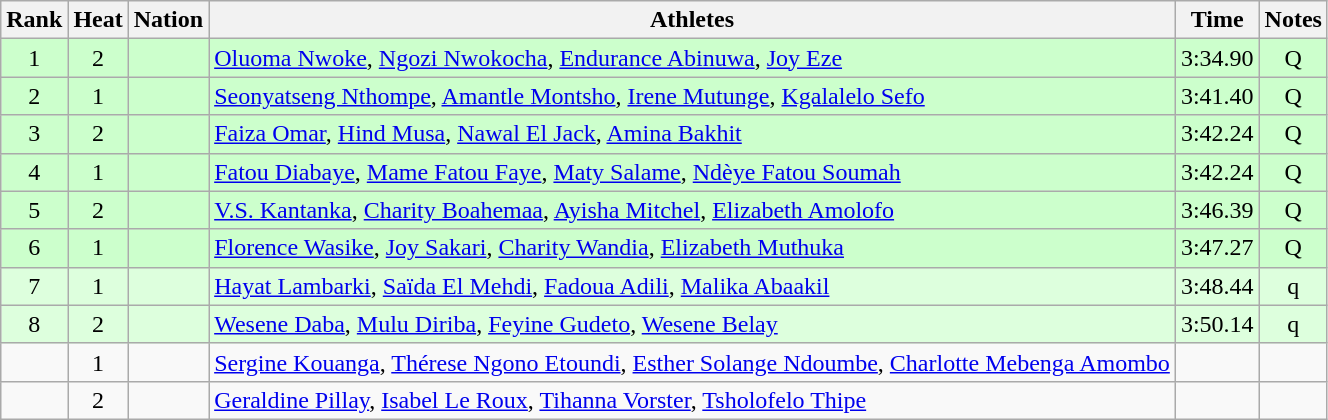<table class="wikitable sortable" style="text-align:center">
<tr>
<th>Rank</th>
<th>Heat</th>
<th>Nation</th>
<th>Athletes</th>
<th>Time</th>
<th>Notes</th>
</tr>
<tr bgcolor=ccffcc>
<td>1</td>
<td>2</td>
<td align=left></td>
<td align=left><a href='#'>Oluoma Nwoke</a>, <a href='#'>Ngozi Nwokocha</a>, <a href='#'>Endurance Abinuwa</a>, <a href='#'>Joy Eze</a></td>
<td>3:34.90</td>
<td>Q</td>
</tr>
<tr bgcolor=ccffcc>
<td>2</td>
<td>1</td>
<td align=left></td>
<td align=left><a href='#'>Seonyatseng Nthompe</a>, <a href='#'>Amantle Montsho</a>, <a href='#'>Irene Mutunge</a>, <a href='#'>Kgalalelo Sefo</a></td>
<td>3:41.40</td>
<td>Q</td>
</tr>
<tr bgcolor=ccffcc>
<td>3</td>
<td>2</td>
<td align=left></td>
<td align=left><a href='#'>Faiza Omar</a>, <a href='#'>Hind Musa</a>, <a href='#'>Nawal El Jack</a>, <a href='#'>Amina Bakhit</a></td>
<td>3:42.24</td>
<td>Q</td>
</tr>
<tr bgcolor=ccffcc>
<td>4</td>
<td>1</td>
<td align=left></td>
<td align=left><a href='#'>Fatou Diabaye</a>, <a href='#'>Mame Fatou Faye</a>, <a href='#'>Maty Salame</a>, <a href='#'>Ndèye Fatou Soumah</a></td>
<td>3:42.24</td>
<td>Q</td>
</tr>
<tr bgcolor=ccffcc>
<td>5</td>
<td>2</td>
<td align=left></td>
<td align=left><a href='#'>V.S. Kantanka</a>, <a href='#'>Charity Boahemaa</a>, <a href='#'>Ayisha Mitchel</a>, <a href='#'>Elizabeth Amolofo</a></td>
<td>3:46.39</td>
<td>Q</td>
</tr>
<tr bgcolor=ccffcc>
<td>6</td>
<td>1</td>
<td align=left></td>
<td align=left><a href='#'>Florence Wasike</a>, <a href='#'>Joy Sakari</a>, <a href='#'>Charity Wandia</a>, <a href='#'>Elizabeth Muthuka</a></td>
<td>3:47.27</td>
<td>Q</td>
</tr>
<tr bgcolor=ddffdd>
<td>7</td>
<td>1</td>
<td align=left></td>
<td align=left><a href='#'>Hayat Lambarki</a>, <a href='#'>Saïda El Mehdi</a>, <a href='#'>Fadoua Adili</a>, <a href='#'>Malika Abaakil</a></td>
<td>3:48.44</td>
<td>q</td>
</tr>
<tr bgcolor=ddffdd>
<td>8</td>
<td>2</td>
<td align=left></td>
<td align=left><a href='#'>Wesene Daba</a>, <a href='#'>Mulu Diriba</a>, <a href='#'>Feyine Gudeto</a>, <a href='#'>Wesene Belay</a></td>
<td>3:50.14</td>
<td>q</td>
</tr>
<tr>
<td></td>
<td>1</td>
<td align=left></td>
<td align=left><a href='#'>Sergine Kouanga</a>, <a href='#'>Thérese Ngono Etoundi</a>, <a href='#'>Esther Solange Ndoumbe</a>, <a href='#'>Charlotte Mebenga Amombo</a></td>
<td></td>
<td></td>
</tr>
<tr>
<td></td>
<td>2</td>
<td align=left></td>
<td align=left><a href='#'>Geraldine Pillay</a>, <a href='#'>Isabel Le Roux</a>, <a href='#'>Tihanna Vorster</a>, <a href='#'>Tsholofelo Thipe</a></td>
<td></td>
<td></td>
</tr>
</table>
